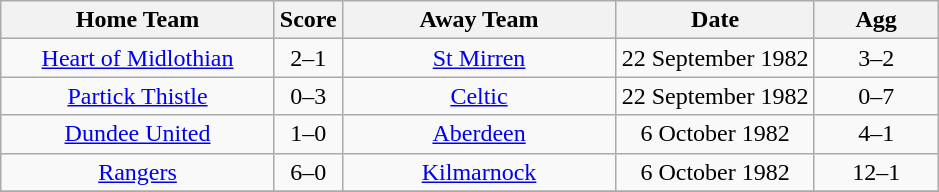<table class="wikitable" style="text-align:center;">
<tr>
<th width=175>Home Team</th>
<th width=20>Score</th>
<th width=175>Away Team</th>
<th width= 125>Date</th>
<th width= 75>Agg</th>
</tr>
<tr>
<td><a href='#'>Heart of Midlothian</a></td>
<td>2–1</td>
<td><a href='#'>St Mirren</a></td>
<td>22 September 1982</td>
<td>3–2</td>
</tr>
<tr>
<td><a href='#'>Partick Thistle</a></td>
<td>0–3</td>
<td><a href='#'>Celtic</a></td>
<td>22 September 1982</td>
<td>0–7</td>
</tr>
<tr>
<td><a href='#'>Dundee United</a></td>
<td>1–0</td>
<td><a href='#'>Aberdeen</a></td>
<td>6 October 1982</td>
<td>4–1</td>
</tr>
<tr>
<td><a href='#'>Rangers</a></td>
<td>6–0</td>
<td><a href='#'>Kilmarnock</a></td>
<td>6 October 1982</td>
<td>12–1</td>
</tr>
<tr>
</tr>
</table>
